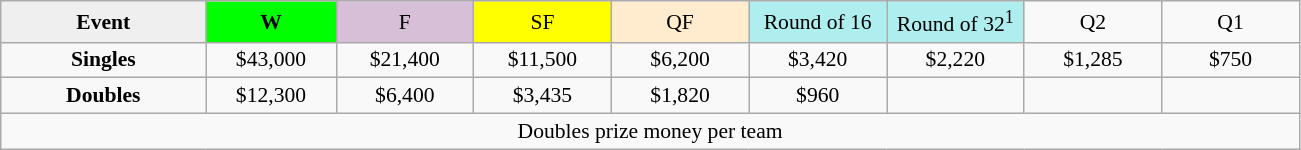<table class=wikitable style=font-size:90%;text-align:center>
<tr>
<td style="width:130px; background:#efefef;"><strong>Event</strong></td>
<td style="width:80px; background:lime;"><strong>W</strong></td>
<td style="width:85px; background:thistle;">F</td>
<td style="width:85px; background:#ff0;">SF</td>
<td style="width:85px; background:#ffebcd;">QF</td>
<td style="width:85px; background:#afeeee;">Round of 16</td>
<td style="width:85px; background:#afeeee;">Round of 32<sup>1</sup></td>
<td width=85>Q2</td>
<td width=85>Q1</td>
</tr>
<tr>
<td style="background:#f8f8f8;"><strong>Singles</strong></td>
<td>$43,000</td>
<td>$21,400</td>
<td>$11,500</td>
<td>$6,200</td>
<td>$3,420</td>
<td>$2,220</td>
<td>$1,285</td>
<td>$750</td>
</tr>
<tr>
<td style="background:#f8f8f8;"><strong>Doubles</strong></td>
<td>$12,300</td>
<td>$6,400</td>
<td>$3,435</td>
<td>$1,820</td>
<td>$960</td>
<td></td>
<td></td>
<td></td>
</tr>
<tr>
<td colspan=10>Doubles prize money per team</td>
</tr>
</table>
